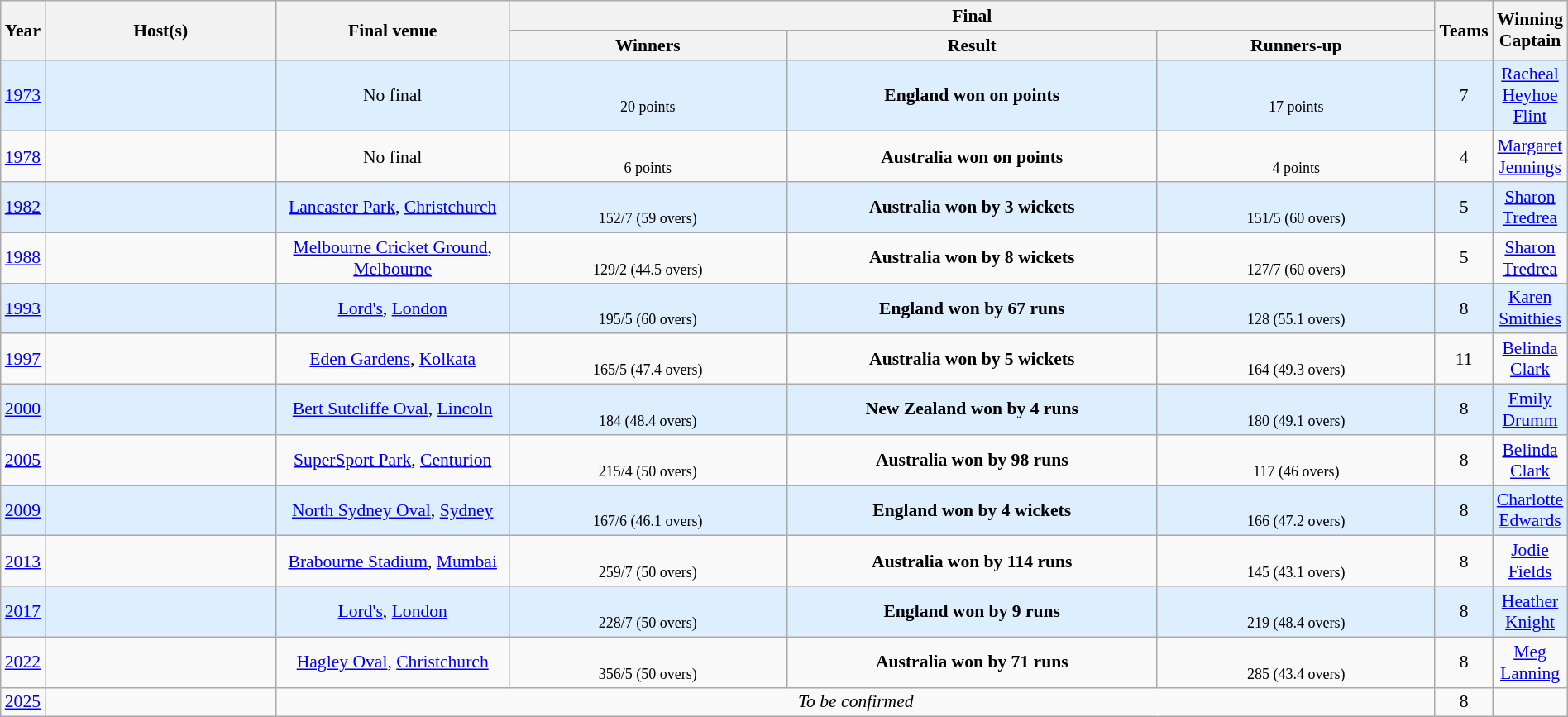<table class="wikitable" style="font-size:90%; width: 100%; text-align: center;">
<tr>
<th rowspan=2 width10%>Year</th>
<th rowspan=2 width=15%>Host(s)</th>
<th rowspan=2 width=15%>Final venue</th>
<th colspan=3>Final</th>
<th rowspan="2">Teams</th>
<th rowspan="2">Winning Captain</th>
</tr>
<tr>
<th width=18%>Winners</th>
<th width=24%>Result</th>
<th width=18%>Runners-up</th>
</tr>
<tr style="background:#ddeeff">
<td><a href='#'>1973</a></td>
<td></td>
<td>No final</td>
<td><strong></strong><br><small>20 points</small></td>
<td><strong>England won on points</strong><br></td>
<td><br><small>17 points</small></td>
<td>7</td>
<td><a href='#'>Racheal Heyhoe Flint</a></td>
</tr>
<tr>
<td><a href='#'>1978</a></td>
<td></td>
<td>No final</td>
<td><strong></strong><br><small>6 points</small></td>
<td><strong>Australia won on points</strong><br></td>
<td><br><small>4 points</small></td>
<td>4</td>
<td><a href='#'>Margaret Jennings</a></td>
</tr>
<tr style="background:#ddeeff">
<td><a href='#'>1982</a></td>
<td></td>
<td><a href='#'>Lancaster Park</a>, <a href='#'>Christchurch</a></td>
<td><strong></strong><br><small>152/7 (59 overs)</small></td>
<td><strong>Australia won by 3 wickets</strong><br></td>
<td><br><small>151/5 (60 overs)</small></td>
<td>5</td>
<td><a href='#'>Sharon Tredrea</a></td>
</tr>
<tr>
<td><a href='#'>1988</a></td>
<td></td>
<td><a href='#'>Melbourne Cricket Ground</a>, <a href='#'>Melbourne</a></td>
<td><strong></strong><br><small>129/2 (44.5 overs)</small></td>
<td><strong>Australia won by 8 wickets</strong><br></td>
<td><br><small>127/7 (60 overs)</small></td>
<td>5</td>
<td><a href='#'>Sharon Tredrea</a></td>
</tr>
<tr style="background:#ddeeff">
<td><a href='#'>1993</a></td>
<td></td>
<td><a href='#'>Lord's</a>, <a href='#'>London</a></td>
<td><strong></strong><br><small>195/5 (60 overs)</small></td>
<td><strong>England won by 67 runs</strong><br></td>
<td><br><small>128 (55.1 overs)</small></td>
<td>8</td>
<td><a href='#'>Karen Smithies</a></td>
</tr>
<tr>
<td><a href='#'>1997</a></td>
<td></td>
<td><a href='#'>Eden Gardens</a>, <a href='#'>Kolkata</a></td>
<td><strong></strong><br><small>165/5 (47.4 overs)</small></td>
<td><strong>Australia won by 5 wickets</strong><br></td>
<td><br><small>164 (49.3 overs)</small></td>
<td>11</td>
<td><a href='#'>Belinda Clark</a></td>
</tr>
<tr style="background:#ddeeff">
<td><a href='#'>2000</a></td>
<td></td>
<td><a href='#'>Bert Sutcliffe Oval</a>, <a href='#'>Lincoln</a></td>
<td><strong></strong><br><small>184 (48.4 overs)</small></td>
<td><strong>New Zealand won by 4 runs</strong><br></td>
<td><br><small>180 (49.1 overs)</small></td>
<td>8</td>
<td><a href='#'>Emily Drumm</a></td>
</tr>
<tr>
<td><a href='#'>2005</a></td>
<td></td>
<td><a href='#'>SuperSport Park</a>, <a href='#'>Centurion</a></td>
<td><strong></strong><br><small>215/4 (50 overs)</small></td>
<td><strong>Australia won by 98 runs</strong><br></td>
<td><br><small>117 (46 overs)</small></td>
<td>8</td>
<td><a href='#'>Belinda Clark</a></td>
</tr>
<tr style="background:#ddeeff">
<td><a href='#'>2009</a></td>
<td></td>
<td><a href='#'>North Sydney Oval</a>, <a href='#'>Sydney</a></td>
<td><strong></strong><br><small>167/6 (46.1 overs)</small></td>
<td><strong>England won by 4 wickets</strong><br></td>
<td><br><small>166 (47.2 overs)</small></td>
<td>8</td>
<td><a href='#'>Charlotte Edwards</a></td>
</tr>
<tr>
<td><a href='#'>2013</a></td>
<td></td>
<td><a href='#'>Brabourne Stadium</a>, <a href='#'>Mumbai</a></td>
<td><strong></strong><br><small>259/7 (50 overs)</small></td>
<td><strong>Australia won by 114 runs</strong><br></td>
<td><br><small>145 (43.1 overs)</small></td>
<td>8</td>
<td><a href='#'>Jodie Fields</a></td>
</tr>
<tr style="background:#ddeeff">
<td><a href='#'>2017</a></td>
<td></td>
<td><a href='#'>Lord's</a>, <a href='#'>London</a></td>
<td><strong></strong><br><small>228/7 (50 overs)</small></td>
<td><strong>England won by 9 runs</strong><br></td>
<td><br><small>219 (48.4 overs)</small></td>
<td>8</td>
<td><a href='#'>Heather Knight</a></td>
</tr>
<tr>
<td><a href='#'>2022</a></td>
<td></td>
<td><a href='#'>Hagley Oval</a>, <a href='#'>Christchurch</a></td>
<td><strong></strong><br><small>356/5 (50 overs)</small></td>
<td><strong>Australia won by 71 runs</strong><br></td>
<td><br><small>285 (43.4 overs)</small></td>
<td>8</td>
<td><a href='#'>Meg Lanning</a></td>
</tr>
<tr>
<td><a href='#'>2025</a></td>
<td></td>
<td colspan="4"><em>To be confirmed</em></td>
<td>8</td>
<td></td>
</tr>
</table>
